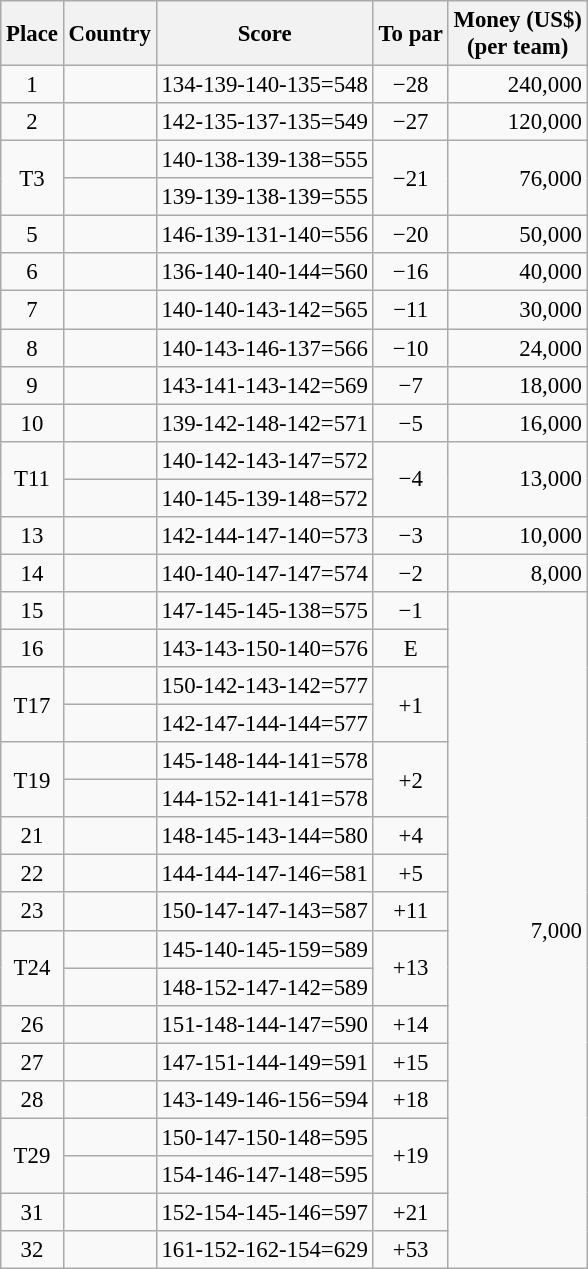<table class="wikitable" style="font-size:95%;">
<tr>
<th>Place</th>
<th>Country</th>
<th>Score</th>
<th>To par</th>
<th>Money (US$)<br>(per team)</th>
</tr>
<tr>
<td align=center>1</td>
<td></td>
<td>134-139-140-135=548</td>
<td align=center>−28</td>
<td align=right>240,000</td>
</tr>
<tr>
<td align=center>2</td>
<td></td>
<td>142-135-137-135=549</td>
<td align=center>−27</td>
<td align=right>120,000</td>
</tr>
<tr>
<td align=center rowspan=2>T3</td>
<td></td>
<td>140-138-139-138=555</td>
<td align=center rowspan=2>−21</td>
<td align=right rowspan=2>76,000</td>
</tr>
<tr>
<td></td>
<td>139-139-138-139=555</td>
</tr>
<tr>
<td align=center>5</td>
<td></td>
<td>146-139-131-140=556</td>
<td align=center>−20</td>
<td align=right>50,000</td>
</tr>
<tr>
<td align=center>6</td>
<td></td>
<td>136-140-140-144=560</td>
<td align=center>−16</td>
<td align=right>40,000</td>
</tr>
<tr>
<td align=center>7</td>
<td></td>
<td>140-140-143-142=565</td>
<td align=center>−11</td>
<td align=right>30,000</td>
</tr>
<tr>
<td align=center>8</td>
<td></td>
<td>140-143-146-137=566</td>
<td align=center>−10</td>
<td align=right>24,000</td>
</tr>
<tr>
<td align=center>9</td>
<td></td>
<td>143-141-143-142=569</td>
<td align=center>−7</td>
<td align=right>18,000</td>
</tr>
<tr>
<td align=center>10</td>
<td></td>
<td>139-142-148-142=571</td>
<td align=center>−5</td>
<td align=right>16,000</td>
</tr>
<tr>
<td align=center rowspan=2>T11</td>
<td></td>
<td>140-142-143-147=572</td>
<td align=center rowspan=2>−4</td>
<td align=right rowspan=2>13,000</td>
</tr>
<tr>
<td></td>
<td>140-145-139-148=572</td>
</tr>
<tr>
<td align=center>13</td>
<td></td>
<td>142-144-147-140=573</td>
<td align=center>−3</td>
<td align=right>10,000</td>
</tr>
<tr>
<td align=center>14</td>
<td></td>
<td>140-140-147-147=574</td>
<td align=center>−2</td>
<td align=right>8,000</td>
</tr>
<tr>
<td align=center>15</td>
<td></td>
<td>147-145-145-138=575</td>
<td align=center>−1</td>
<td align=right rowspan=18>7,000</td>
</tr>
<tr>
<td align=center>16</td>
<td></td>
<td>143-143-150-140=576</td>
<td align=center>E</td>
</tr>
<tr>
<td align=center rowspan=2>T17</td>
<td></td>
<td>150-142-143-142=577</td>
<td align=center rowspan=2>+1</td>
</tr>
<tr>
<td></td>
<td>142-147-144-144=577</td>
</tr>
<tr>
<td align=center rowspan=2>T19</td>
<td></td>
<td>145-148-144-141=578</td>
<td align=center rowspan=2>+2</td>
</tr>
<tr>
<td></td>
<td>144-152-141-141=578</td>
</tr>
<tr>
<td align=center>21</td>
<td></td>
<td>148-145-143-144=580</td>
<td align=center>+4</td>
</tr>
<tr>
<td align=center>22</td>
<td></td>
<td>144-144-147-146=581</td>
<td align=center>+5</td>
</tr>
<tr>
<td align=center>23</td>
<td></td>
<td>150-147-147-143=587</td>
<td align=center>+11</td>
</tr>
<tr>
<td align=center rowspan=2>T24</td>
<td></td>
<td>145-140-145-159=589</td>
<td align=center rowspan=2>+13</td>
</tr>
<tr>
<td></td>
<td>148-152-147-142=589</td>
</tr>
<tr>
<td align=center>26</td>
<td></td>
<td>151-148-144-147=590</td>
<td align=center>+14</td>
</tr>
<tr>
<td align=center>27</td>
<td></td>
<td>147-151-144-149=591</td>
<td align=center>+15</td>
</tr>
<tr>
<td align=center>28</td>
<td></td>
<td>143-149-146-156=594</td>
<td align=center>+18</td>
</tr>
<tr>
<td align=center rowspan=2>T29</td>
<td></td>
<td>150-147-150-148=595</td>
<td align=center rowspan=2>+19</td>
</tr>
<tr>
<td></td>
<td>154-146-147-148=595</td>
</tr>
<tr>
<td align=center>31</td>
<td></td>
<td>152-154-145-146=597</td>
<td align=center>+21</td>
</tr>
<tr>
<td align=center>32</td>
<td></td>
<td>161-152-162-154=629</td>
<td align=center>+53</td>
</tr>
</table>
